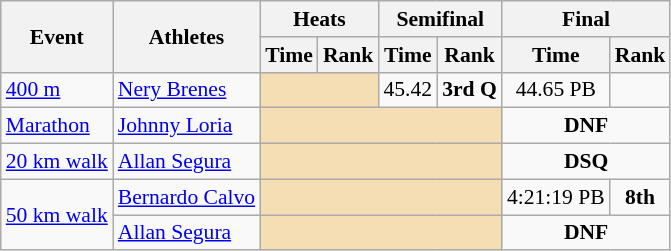<table class="wikitable" border="1" style="font-size:90%">
<tr>
<th rowspan=2>Event</th>
<th rowspan=2>Athletes</th>
<th colspan=2>Heats</th>
<th colspan=2>Semifinal</th>
<th colspan=2>Final</th>
</tr>
<tr>
<th>Time</th>
<th>Rank</th>
<th>Time</th>
<th>Rank</th>
<th>Time</th>
<th>Rank</th>
</tr>
<tr>
<td><a href='#'>400 m</a></td>
<td><a href='#'>Nery Brenes</a></td>
<td colspan=2 bgcolor=wheat></td>
<td align=center>45.42</td>
<td align=center><strong>3rd Q</strong></td>
<td align=center>44.65 PB</td>
<td align=center></td>
</tr>
<tr>
<td><a href='#'>Marathon</a></td>
<td><a href='#'>Johnny Loria</a></td>
<td align=center colspan=4 bgcolor=wheat></td>
<td align=center colspan=2><strong>DNF</strong></td>
</tr>
<tr>
<td><a href='#'>20 km walk</a></td>
<td><a href='#'>Allan Segura</a></td>
<td align=center colspan=4 bgcolor=wheat></td>
<td align=center colspan=2><strong>DSQ</strong></td>
</tr>
<tr>
<td rowspan=2><a href='#'>50 km walk</a></td>
<td><a href='#'>Bernardo Calvo</a></td>
<td align=center colspan=4 bgcolor=wheat></td>
<td align=center>4:21:19 PB</td>
<td align=center><strong>8th</strong></td>
</tr>
<tr>
<td><a href='#'>Allan Segura</a></td>
<td colspan=4 bgcolor=wheat></td>
<td align=center colspan=2><strong>DNF</strong></td>
</tr>
</table>
